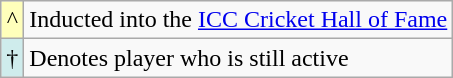<table class="wikitable">
<tr>
<td style="text-align:center; background:#ffb;">^</td>
<td>Inducted into the <a href='#'>ICC Cricket Hall of Fame</a></td>
</tr>
<tr>
<td style="text-align:center; background:#cfecec;">†</td>
<td>Denotes player who is still active</td>
</tr>
</table>
